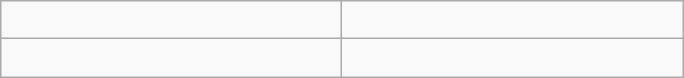<table class="wikitable">
<tr>
<td style="vertical-align:top; width:220px"><br></td>
<td style="vertical-align:top; width:220px"><br></td>
</tr>
<tr>
<td style="vertical-align:top; width:220px"><br></td>
<td style="vertical-align:top; width:220px"><br></td>
</tr>
</table>
